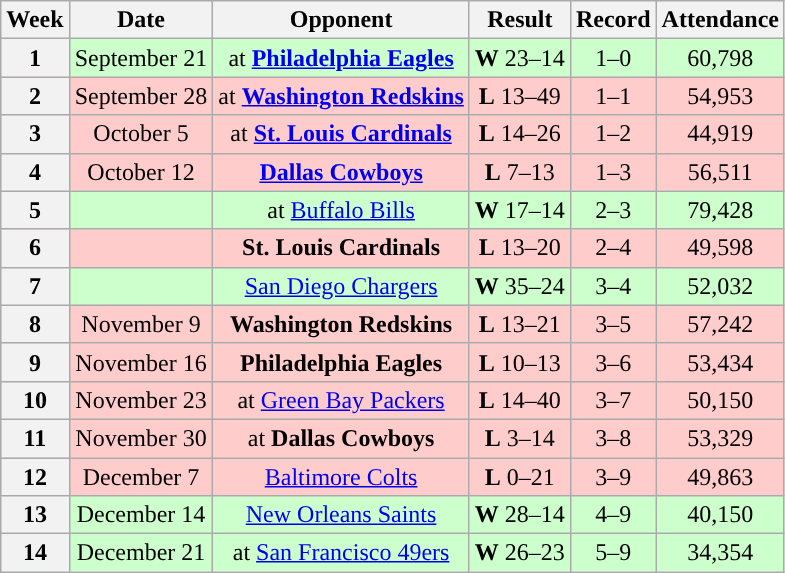<table class="wikitable" style="text-align:center">
<tr>
<th>Week</th>
<th>Date</th>
<th>Opponent</th>
<th>Result</th>
<th>Record</th>
<th>Attendance</th>
</tr>
<tr style="background:#cfc">
<th>1</th>
<td>September 21</td>
<td>at <strong><a href='#'>Philadelphia Eagles</a></strong></td>
<td><strong>W</strong> 23–14</td>
<td>1–0</td>
<td>60,798</td>
</tr>
<tr style="background:#fcc">
<th>2</th>
<td>September 28</td>
<td>at <strong><a href='#'>Washington Redskins</a></strong></td>
<td><strong>L</strong> 13–49</td>
<td>1–1</td>
<td>54,953</td>
</tr>
<tr style="background:#fcc">
<th>3</th>
<td>October 5</td>
<td>at <strong><a href='#'>St. Louis Cardinals</a></strong></td>
<td><strong>L</strong> 14–26</td>
<td>1–2</td>
<td>44,919</td>
</tr>
<tr style="background:#fcc">
<th>4</th>
<td>October 12</td>
<td><strong><a href='#'>Dallas Cowboys</a></strong></td>
<td><strong>L</strong> 7–13</td>
<td>1–3</td>
<td>56,511</td>
</tr>
<tr style="background:#cfc">
<th>5</th>
<td></td>
<td>at <a href='#'>Buffalo Bills</a></td>
<td><strong>W</strong> 17–14</td>
<td>2–3</td>
<td>79,428</td>
</tr>
<tr style="background:#fcc">
<th>6</th>
<td></td>
<td><strong>St. Louis Cardinals</strong></td>
<td><strong>L</strong> 13–20</td>
<td>2–4</td>
<td>49,598</td>
</tr>
<tr style="background:#cfc">
<th>7</th>
<td></td>
<td><a href='#'>San Diego Chargers</a></td>
<td><strong>W</strong> 35–24</td>
<td>3–4</td>
<td>52,032</td>
</tr>
<tr style="background:#fcc">
<th>8</th>
<td>November 9</td>
<td><strong>Washington Redskins</strong></td>
<td><strong>L</strong> 13–21</td>
<td>3–5</td>
<td>57,242</td>
</tr>
<tr style="background:#fcc">
<th>9</th>
<td>November 16</td>
<td><strong>Philadelphia Eagles</strong></td>
<td><strong>L</strong> 10–13</td>
<td>3–6</td>
<td>53,434</td>
</tr>
<tr style="background:#fcc">
<th>10</th>
<td>November 23</td>
<td>at <a href='#'>Green Bay Packers</a></td>
<td><strong>L</strong> 14–40</td>
<td>3–7</td>
<td>50,150</td>
</tr>
<tr style="background:#fcc">
<th>11</th>
<td>November 30</td>
<td>at <strong>Dallas Cowboys</strong></td>
<td><strong>L</strong> 3–14</td>
<td>3–8</td>
<td>53,329</td>
</tr>
<tr style="background:#fcc">
<th>12</th>
<td>December 7</td>
<td><a href='#'>Baltimore Colts</a></td>
<td><strong>L</strong> 0–21</td>
<td>3–9</td>
<td>49,863</td>
</tr>
<tr style="background:#cfc">
<th>13</th>
<td>December 14</td>
<td><a href='#'>New Orleans Saints</a></td>
<td><strong>W</strong> 28–14</td>
<td>4–9</td>
<td>40,150</td>
</tr>
<tr style="background:#cfc">
<th>14</th>
<td>December 21</td>
<td>at <a href='#'>San Francisco 49ers</a></td>
<td><strong>W</strong> 26–23</td>
<td>5–9</td>
<td>34,354</td>
</tr>
</table>
